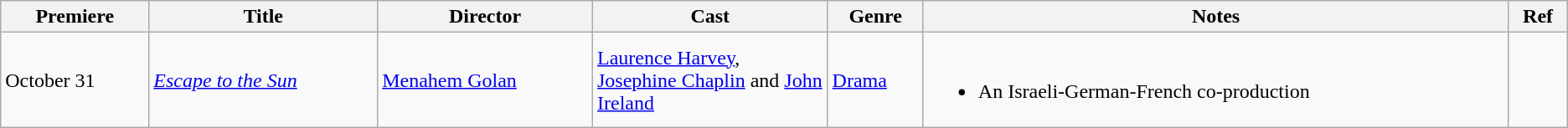<table class="wikitable">
<tr>
<th>Premiere</th>
<th>Title</th>
<th>Director</th>
<th width=15%>Cast</th>
<th>Genre</th>
<th>Notes</th>
<th>Ref</th>
</tr>
<tr>
<td>October 31</td>
<td><em><a href='#'>Escape to the Sun</a></em></td>
<td><a href='#'>Menahem Golan</a></td>
<td><a href='#'>Laurence Harvey</a>, <a href='#'>Josephine Chaplin</a> and <a href='#'>John Ireland</a></td>
<td><a href='#'>Drama</a></td>
<td><br><ul><li>An Israeli-German-French co-production</li></ul></td>
<td></td>
</tr>
</table>
